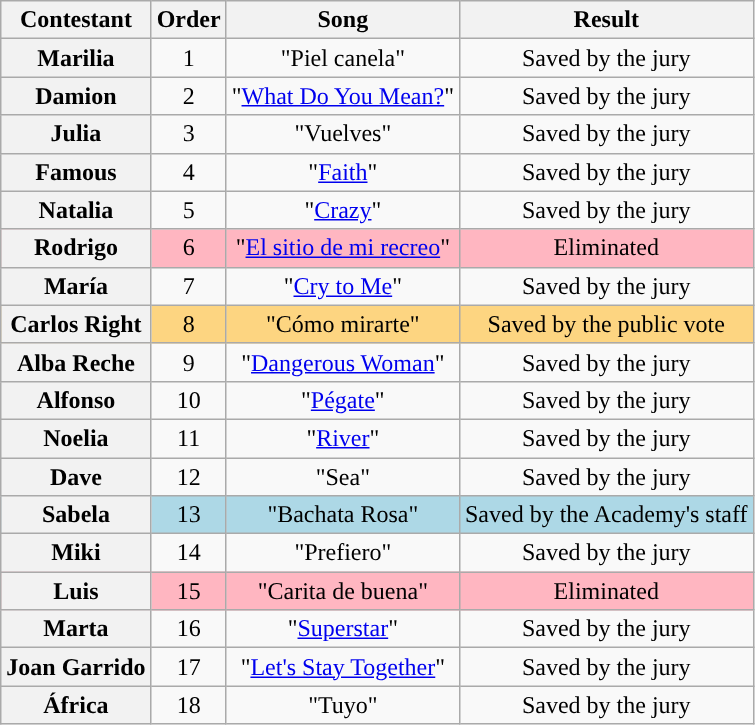<table class="wikitable sortable plainrowheaders" style="text-align:center;">
<tr>
<th scope="col">Contestant</th>
<th scope="col">Order</th>
<th scope="col">Song</th>
<th scope="col">Result</th>
</tr>
<tr>
<th scope="row">Marilia</th>
<td>1</td>
<td>"Piel canela"</td>
<td>Saved by the jury</td>
</tr>
<tr>
<th scope="row">Damion</th>
<td>2</td>
<td>"<a href='#'>What Do You Mean?</a>"</td>
<td>Saved by the jury</td>
</tr>
<tr>
<th scope="row">Julia</th>
<td>3</td>
<td>"Vuelves"</td>
<td>Saved by the jury</td>
</tr>
<tr>
<th scope="row">Famous</th>
<td>4</td>
<td>"<a href='#'>Faith</a>"</td>
<td>Saved by the jury</td>
</tr>
<tr>
<th scope="row">Natalia</th>
<td>5</td>
<td>"<a href='#'>Crazy</a>"</td>
<td>Saved by the jury</td>
</tr>
<tr style="background:lightpink">
<th scope="row">Rodrigo</th>
<td>6</td>
<td>"<a href='#'>El sitio de mi recreo</a>"</td>
<td>Eliminated</td>
</tr>
<tr>
<th scope="row">María</th>
<td>7</td>
<td>"<a href='#'>Cry to Me</a>"</td>
<td>Saved by the jury</td>
</tr>
<tr style="background:#fdd581;">
<th scope="row">Carlos Right</th>
<td>8</td>
<td>"Cómo mirarte"</td>
<td>Saved by the public vote</td>
</tr>
<tr>
<th scope="row">Alba Reche</th>
<td>9</td>
<td>"<a href='#'>Dangerous Woman</a>"</td>
<td>Saved by the jury</td>
</tr>
<tr>
<th scope="row">Alfonso</th>
<td>10</td>
<td>"<a href='#'>Pégate</a>"</td>
<td>Saved by the jury</td>
</tr>
<tr>
<th scope="row">Noelia</th>
<td>11</td>
<td>"<a href='#'>River</a>"</td>
<td>Saved by the jury</td>
</tr>
<tr>
<th scope="row">Dave</th>
<td>12</td>
<td>"Sea"</td>
<td>Saved by the jury</td>
</tr>
<tr style="background:lightblue;">
<th scope="row">Sabela</th>
<td>13</td>
<td>"Bachata Rosa"</td>
<td>Saved by the Academy's staff</td>
</tr>
<tr>
<th scope="row">Miki</th>
<td>14</td>
<td>"Prefiero"</td>
<td>Saved by the jury</td>
</tr>
<tr style="background:lightpink">
<th scope="row">Luis</th>
<td>15</td>
<td>"Carita de buena"</td>
<td>Eliminated</td>
</tr>
<tr>
<th scope="row">Marta</th>
<td>16</td>
<td>"<a href='#'>Superstar</a>"</td>
<td>Saved by the jury</td>
</tr>
<tr>
<th scope="row">Joan Garrido</th>
<td>17</td>
<td>"<a href='#'>Let's Stay Together</a>"</td>
<td>Saved by the jury</td>
</tr>
<tr>
<th scope="row">África</th>
<td>18</td>
<td>"Tuyo"</td>
<td>Saved by the jury</td>
</tr>
</table>
